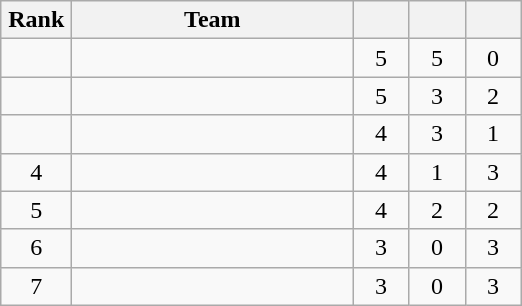<table class="wikitable" style="text-align: center;">
<tr>
<th width=40>Rank</th>
<th width=180>Team</th>
<th width=30></th>
<th width=30></th>
<th width=30></th>
</tr>
<tr>
<td></td>
<td align=left></td>
<td>5</td>
<td>5</td>
<td>0</td>
</tr>
<tr>
<td></td>
<td align=left></td>
<td>5</td>
<td>3</td>
<td>2</td>
</tr>
<tr>
<td></td>
<td align=left></td>
<td>4</td>
<td>3</td>
<td>1</td>
</tr>
<tr>
<td>4</td>
<td align=left></td>
<td>4</td>
<td>1</td>
<td>3</td>
</tr>
<tr>
<td>5</td>
<td align=left></td>
<td>4</td>
<td>2</td>
<td>2</td>
</tr>
<tr>
<td>6</td>
<td align=left></td>
<td>3</td>
<td>0</td>
<td>3</td>
</tr>
<tr>
<td>7</td>
<td align=left></td>
<td>3</td>
<td>0</td>
<td>3</td>
</tr>
</table>
